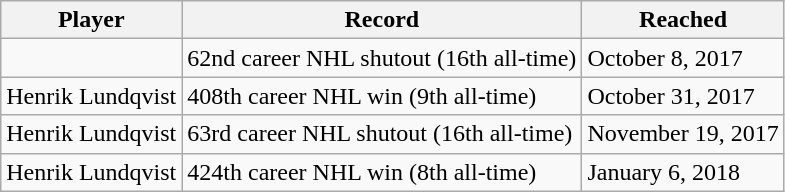<table class="wikitable sortable" style="width:auto;">
<tr align=center>
<th>Player</th>
<th>Record</th>
<th>Reached</th>
</tr>
<tr>
<td></td>
<td>62nd career NHL shutout (16th all-time)</td>
<td>October 8, 2017</td>
</tr>
<tr>
<td>Henrik Lundqvist</td>
<td>408th career NHL win (9th all-time)</td>
<td>October 31, 2017</td>
</tr>
<tr>
<td>Henrik Lundqvist</td>
<td>63rd career NHL shutout (16th all-time)</td>
<td>November 19, 2017</td>
</tr>
<tr>
<td>Henrik Lundqvist</td>
<td>424th career NHL win (8th all-time)</td>
<td>January 6, 2018</td>
</tr>
</table>
